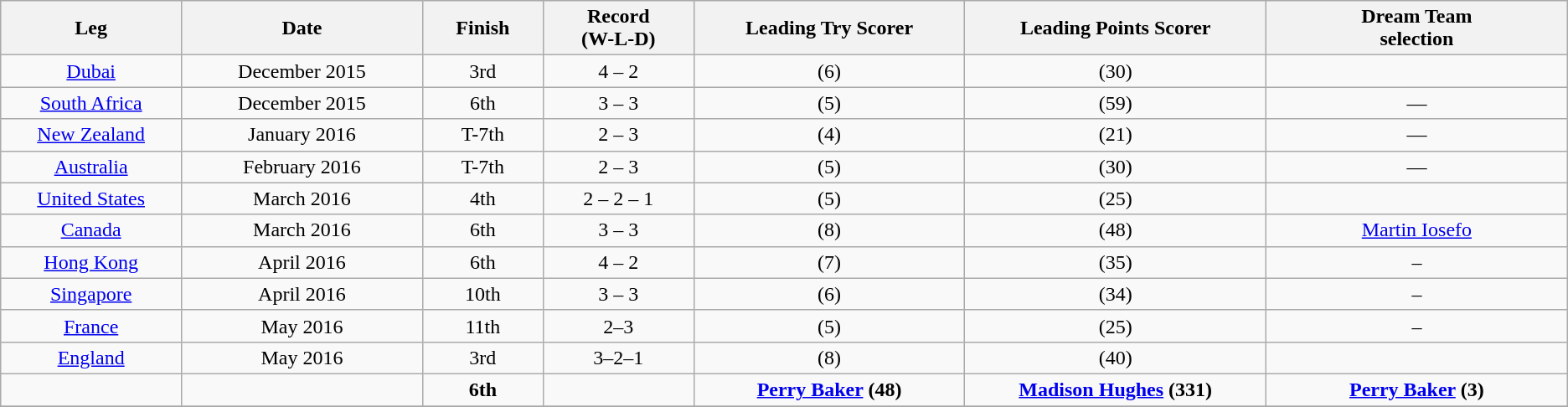<table class="wikitable sortable" style="text-align:center">
<tr bgcolor="#efefef">
<th scope="col" width=6%>Leg</th>
<th scope="col" width=8%>Date</th>
<th scope="col" width=4%>Finish</th>
<th scope="col" width=5%>Record <br> (W-L-D)</th>
<th scope="col" width=9%>Leading Try Scorer</th>
<th scope="col" width=10%>Leading Points Scorer</th>
<th scope="col" width=10%>Dream Team <br> selection</th>
</tr>
<tr>
<td><a href='#'>Dubai</a></td>
<td>December 2015</td>
<td>3rd</td>
<td>4 – 2</td>
<td> (6)</td>
<td> (30)</td>
<td></td>
</tr>
<tr>
<td><a href='#'>South Africa</a></td>
<td>December 2015</td>
<td>6th</td>
<td>3 – 3</td>
<td> (5)</td>
<td> (59)</td>
<td>—</td>
</tr>
<tr>
<td><a href='#'>New Zealand</a></td>
<td>January 2016</td>
<td>T-7th</td>
<td>2 – 3</td>
<td> (4)</td>
<td> (21)</td>
<td>—</td>
</tr>
<tr>
<td><a href='#'>Australia</a></td>
<td>February 2016</td>
<td>T-7th</td>
<td>2 – 3</td>
<td> (5)</td>
<td> (30)</td>
<td>—</td>
</tr>
<tr>
<td><a href='#'>United States</a></td>
<td>March 2016</td>
<td>4th</td>
<td>2 – 2 – 1</td>
<td> (5)</td>
<td> (25)</td>
<td></td>
</tr>
<tr>
<td><a href='#'>Canada</a></td>
<td>March 2016</td>
<td>6th</td>
<td>3 – 3</td>
<td> (8)</td>
<td> (48)</td>
<td><a href='#'>Martin Iosefo</a></td>
</tr>
<tr>
<td><a href='#'>Hong Kong</a></td>
<td>April 2016</td>
<td>6th</td>
<td>4 – 2</td>
<td> (7)</td>
<td> (35)</td>
<td>–</td>
</tr>
<tr>
<td><a href='#'>Singapore</a></td>
<td>April 2016</td>
<td>10th</td>
<td>3 – 3</td>
<td> (6)</td>
<td> (34)</td>
<td>–</td>
</tr>
<tr>
<td><a href='#'>France</a></td>
<td>May 2016</td>
<td>11th</td>
<td>2–3</td>
<td> (5)</td>
<td> (25)</td>
<td>–</td>
</tr>
<tr>
<td><a href='#'>England</a></td>
<td>May 2016</td>
<td>3rd</td>
<td>3–2–1</td>
<td> (8)</td>
<td> (40)</td>
<td></td>
</tr>
<tr>
<td></td>
<td></td>
<td><strong>6th</strong></td>
<td></td>
<td><strong><a href='#'>Perry Baker</a> (48)</strong></td>
<td><strong><a href='#'>Madison Hughes</a> (331)</strong></td>
<td><strong><a href='#'>Perry Baker</a> (3)</strong></td>
</tr>
<tr>
</tr>
</table>
